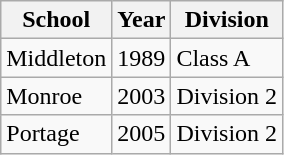<table class="wikitable">
<tr>
<th>School</th>
<th>Year</th>
<th>Division</th>
</tr>
<tr>
<td>Middleton</td>
<td>1989</td>
<td>Class A</td>
</tr>
<tr>
<td>Monroe</td>
<td>2003</td>
<td>Division 2</td>
</tr>
<tr>
<td>Portage</td>
<td>2005</td>
<td>Division 2</td>
</tr>
</table>
